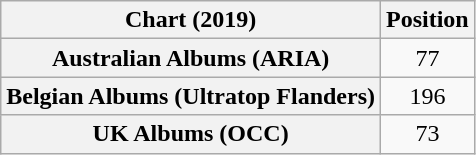<table class="wikitable sortable plainrowheaders" style="text-align:center">
<tr>
<th scope="col">Chart (2019)</th>
<th scope="col">Position</th>
</tr>
<tr>
<th scope="row">Australian Albums (ARIA)</th>
<td>77</td>
</tr>
<tr>
<th scope="row">Belgian Albums (Ultratop Flanders)</th>
<td>196</td>
</tr>
<tr>
<th scope="row">UK Albums (OCC)</th>
<td>73</td>
</tr>
</table>
